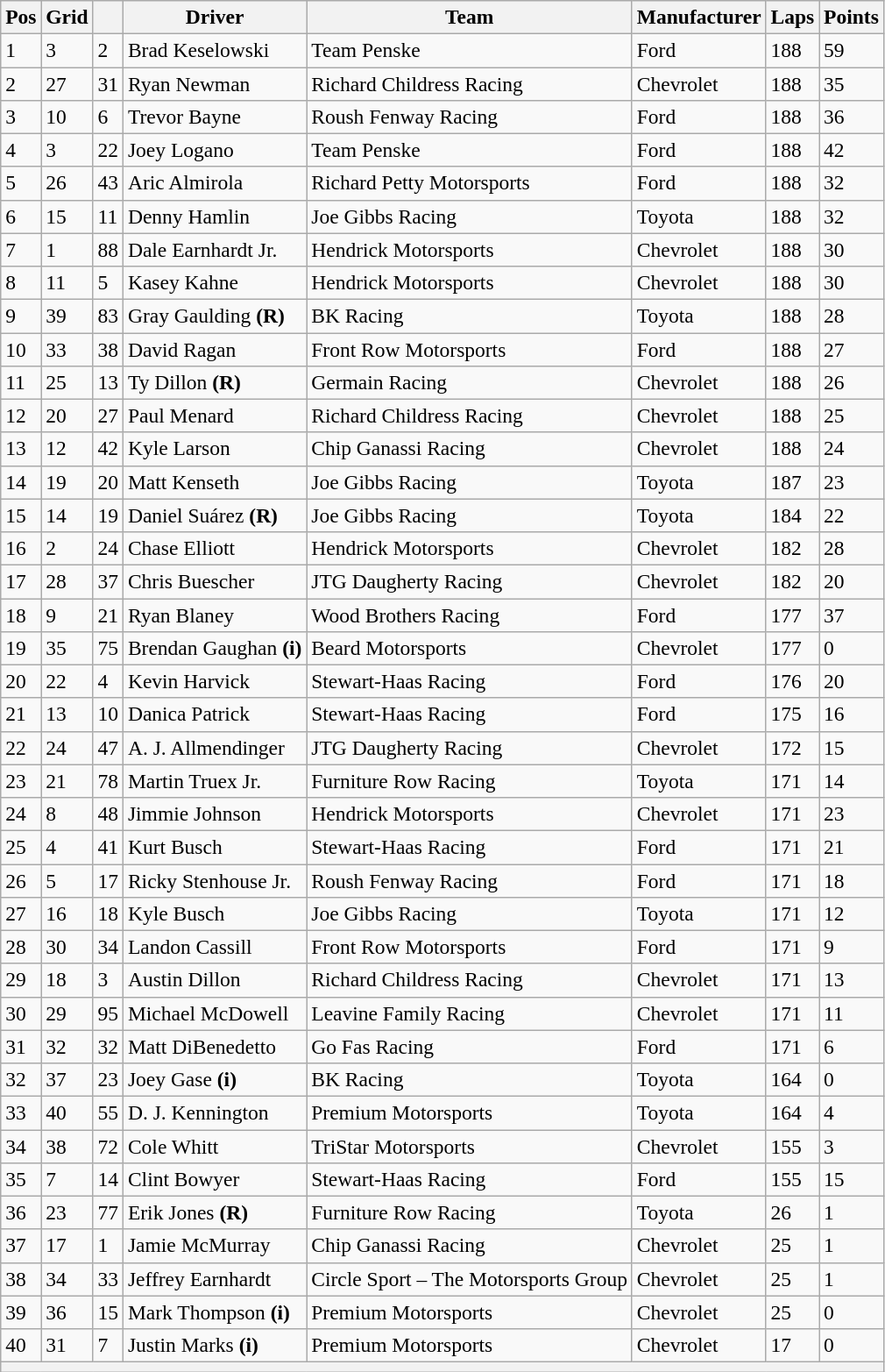<table class="wikitable" style="font-size:98%">
<tr>
<th>Pos</th>
<th>Grid</th>
<th></th>
<th>Driver</th>
<th>Team</th>
<th>Manufacturer</th>
<th>Laps</th>
<th>Points</th>
</tr>
<tr>
<td>1</td>
<td>3</td>
<td>2</td>
<td>Brad Keselowski</td>
<td>Team Penske</td>
<td>Ford</td>
<td>188</td>
<td>59</td>
</tr>
<tr>
<td>2</td>
<td>27</td>
<td>31</td>
<td>Ryan Newman</td>
<td>Richard Childress Racing</td>
<td>Chevrolet</td>
<td>188</td>
<td>35</td>
</tr>
<tr>
<td>3</td>
<td>10</td>
<td>6</td>
<td>Trevor Bayne</td>
<td>Roush Fenway Racing</td>
<td>Ford</td>
<td>188</td>
<td>36</td>
</tr>
<tr>
<td>4</td>
<td>3</td>
<td>22</td>
<td>Joey Logano</td>
<td>Team Penske</td>
<td>Ford</td>
<td>188</td>
<td>42</td>
</tr>
<tr>
<td>5</td>
<td>26</td>
<td>43</td>
<td>Aric Almirola</td>
<td>Richard Petty Motorsports</td>
<td>Ford</td>
<td>188</td>
<td>32</td>
</tr>
<tr>
<td>6</td>
<td>15</td>
<td>11</td>
<td>Denny Hamlin</td>
<td>Joe Gibbs Racing</td>
<td>Toyota</td>
<td>188</td>
<td>32</td>
</tr>
<tr>
<td>7</td>
<td>1</td>
<td>88</td>
<td>Dale Earnhardt Jr.</td>
<td>Hendrick Motorsports</td>
<td>Chevrolet</td>
<td>188</td>
<td>30</td>
</tr>
<tr>
<td>8</td>
<td>11</td>
<td>5</td>
<td>Kasey Kahne</td>
<td>Hendrick Motorsports</td>
<td>Chevrolet</td>
<td>188</td>
<td>30</td>
</tr>
<tr>
<td>9</td>
<td>39</td>
<td>83</td>
<td>Gray Gaulding <strong>(R)</strong></td>
<td>BK Racing</td>
<td>Toyota</td>
<td>188</td>
<td>28</td>
</tr>
<tr>
<td>10</td>
<td>33</td>
<td>38</td>
<td>David Ragan</td>
<td>Front Row Motorsports</td>
<td>Ford</td>
<td>188</td>
<td>27</td>
</tr>
<tr>
<td>11</td>
<td>25</td>
<td>13</td>
<td>Ty Dillon <strong>(R)</strong></td>
<td>Germain Racing</td>
<td>Chevrolet</td>
<td>188</td>
<td>26</td>
</tr>
<tr>
<td>12</td>
<td>20</td>
<td>27</td>
<td>Paul Menard</td>
<td>Richard Childress Racing</td>
<td>Chevrolet</td>
<td>188</td>
<td>25</td>
</tr>
<tr>
<td>13</td>
<td>12</td>
<td>42</td>
<td>Kyle Larson</td>
<td>Chip Ganassi Racing</td>
<td>Chevrolet</td>
<td>188</td>
<td>24</td>
</tr>
<tr>
<td>14</td>
<td>19</td>
<td>20</td>
<td>Matt Kenseth</td>
<td>Joe Gibbs Racing</td>
<td>Toyota</td>
<td>187</td>
<td>23</td>
</tr>
<tr>
<td>15</td>
<td>14</td>
<td>19</td>
<td>Daniel Suárez <strong>(R)</strong></td>
<td>Joe Gibbs Racing</td>
<td>Toyota</td>
<td>184</td>
<td>22</td>
</tr>
<tr>
<td>16</td>
<td>2</td>
<td>24</td>
<td>Chase Elliott</td>
<td>Hendrick Motorsports</td>
<td>Chevrolet</td>
<td>182</td>
<td>28</td>
</tr>
<tr>
<td>17</td>
<td>28</td>
<td>37</td>
<td>Chris Buescher</td>
<td>JTG Daugherty Racing</td>
<td>Chevrolet</td>
<td>182</td>
<td>20</td>
</tr>
<tr>
<td>18</td>
<td>9</td>
<td>21</td>
<td>Ryan Blaney</td>
<td>Wood Brothers Racing</td>
<td>Ford</td>
<td>177</td>
<td>37</td>
</tr>
<tr>
<td>19</td>
<td>35</td>
<td>75</td>
<td>Brendan Gaughan <strong>(i)</strong></td>
<td>Beard Motorsports</td>
<td>Chevrolet</td>
<td>177</td>
<td>0</td>
</tr>
<tr>
<td>20</td>
<td>22</td>
<td>4</td>
<td>Kevin Harvick</td>
<td>Stewart-Haas Racing</td>
<td>Ford</td>
<td>176</td>
<td>20</td>
</tr>
<tr>
<td>21</td>
<td>13</td>
<td>10</td>
<td>Danica Patrick</td>
<td>Stewart-Haas Racing</td>
<td>Ford</td>
<td>175</td>
<td>16</td>
</tr>
<tr>
<td>22</td>
<td>24</td>
<td>47</td>
<td>A. J. Allmendinger</td>
<td>JTG Daugherty Racing</td>
<td>Chevrolet</td>
<td>172</td>
<td>15</td>
</tr>
<tr>
<td>23</td>
<td>21</td>
<td>78</td>
<td>Martin Truex Jr.</td>
<td>Furniture Row Racing</td>
<td>Toyota</td>
<td>171</td>
<td>14</td>
</tr>
<tr>
<td>24</td>
<td>8</td>
<td>48</td>
<td>Jimmie Johnson</td>
<td>Hendrick Motorsports</td>
<td>Chevrolet</td>
<td>171</td>
<td>23</td>
</tr>
<tr>
<td>25</td>
<td>4</td>
<td>41</td>
<td>Kurt Busch</td>
<td>Stewart-Haas Racing</td>
<td>Ford</td>
<td>171</td>
<td>21</td>
</tr>
<tr>
<td>26</td>
<td>5</td>
<td>17</td>
<td>Ricky Stenhouse Jr.</td>
<td>Roush Fenway Racing</td>
<td>Ford</td>
<td>171</td>
<td>18</td>
</tr>
<tr>
<td>27</td>
<td>16</td>
<td>18</td>
<td>Kyle Busch</td>
<td>Joe Gibbs Racing</td>
<td>Toyota</td>
<td>171</td>
<td>12</td>
</tr>
<tr>
<td>28</td>
<td>30</td>
<td>34</td>
<td>Landon Cassill</td>
<td>Front Row Motorsports</td>
<td>Ford</td>
<td>171</td>
<td>9</td>
</tr>
<tr>
<td>29</td>
<td>18</td>
<td>3</td>
<td>Austin Dillon</td>
<td>Richard Childress Racing</td>
<td>Chevrolet</td>
<td>171</td>
<td>13</td>
</tr>
<tr>
<td>30</td>
<td>29</td>
<td>95</td>
<td>Michael McDowell</td>
<td>Leavine Family Racing</td>
<td>Chevrolet</td>
<td>171</td>
<td>11</td>
</tr>
<tr>
<td>31</td>
<td>32</td>
<td>32</td>
<td>Matt DiBenedetto</td>
<td>Go Fas Racing</td>
<td>Ford</td>
<td>171</td>
<td>6</td>
</tr>
<tr>
<td>32</td>
<td>37</td>
<td>23</td>
<td>Joey Gase <strong>(i)</strong></td>
<td>BK Racing</td>
<td>Toyota</td>
<td>164</td>
<td>0</td>
</tr>
<tr>
<td>33</td>
<td>40</td>
<td>55</td>
<td>D. J. Kennington</td>
<td>Premium Motorsports</td>
<td>Toyota</td>
<td>164</td>
<td>4</td>
</tr>
<tr>
<td>34</td>
<td>38</td>
<td>72</td>
<td>Cole Whitt</td>
<td>TriStar Motorsports</td>
<td>Chevrolet</td>
<td>155</td>
<td>3</td>
</tr>
<tr>
<td>35</td>
<td>7</td>
<td>14</td>
<td>Clint Bowyer</td>
<td>Stewart-Haas Racing</td>
<td>Ford</td>
<td>155</td>
<td>15</td>
</tr>
<tr>
<td>36</td>
<td>23</td>
<td>77</td>
<td>Erik Jones <strong>(R)</strong></td>
<td>Furniture Row Racing</td>
<td>Toyota</td>
<td>26</td>
<td>1</td>
</tr>
<tr>
<td>37</td>
<td>17</td>
<td>1</td>
<td>Jamie McMurray</td>
<td>Chip Ganassi Racing</td>
<td>Chevrolet</td>
<td>25</td>
<td>1</td>
</tr>
<tr>
<td>38</td>
<td>34</td>
<td>33</td>
<td>Jeffrey Earnhardt</td>
<td>Circle Sport – The Motorsports Group</td>
<td>Chevrolet</td>
<td>25</td>
<td>1</td>
</tr>
<tr>
<td>39</td>
<td>36</td>
<td>15</td>
<td>Mark Thompson <strong>(i)</strong></td>
<td>Premium Motorsports</td>
<td>Chevrolet</td>
<td>25</td>
<td>0</td>
</tr>
<tr>
<td>40</td>
<td>31</td>
<td>7</td>
<td>Justin Marks <strong>(i)</strong></td>
<td>Premium Motorsports</td>
<td>Chevrolet</td>
<td>17</td>
<td>0</td>
</tr>
<tr>
<th colspan="8"></th>
</tr>
</table>
